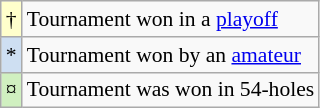<table class="wikitable" style="font-size:90%;">
<tr>
<td style="background-color:#FFFFCC">†</td>
<td>Tournament won in a <a href='#'>playoff</a></td>
</tr>
<tr>
<td style="background-color:#cedff2">*</td>
<td>Tournament won by an <a href='#'>amateur</a></td>
</tr>
<tr>
<td style="background-color:#D0F0C0">¤</td>
<td>Tournament was won in 54-holes</td>
</tr>
</table>
